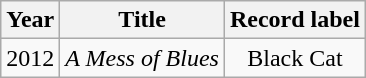<table class="wikitable sortable">
<tr>
<th>Year</th>
<th>Title</th>
<th>Record label</th>
</tr>
<tr>
<td>2012</td>
<td><em>A Mess of Blues</em></td>
<td style="text-align:center;">Black Cat</td>
</tr>
</table>
